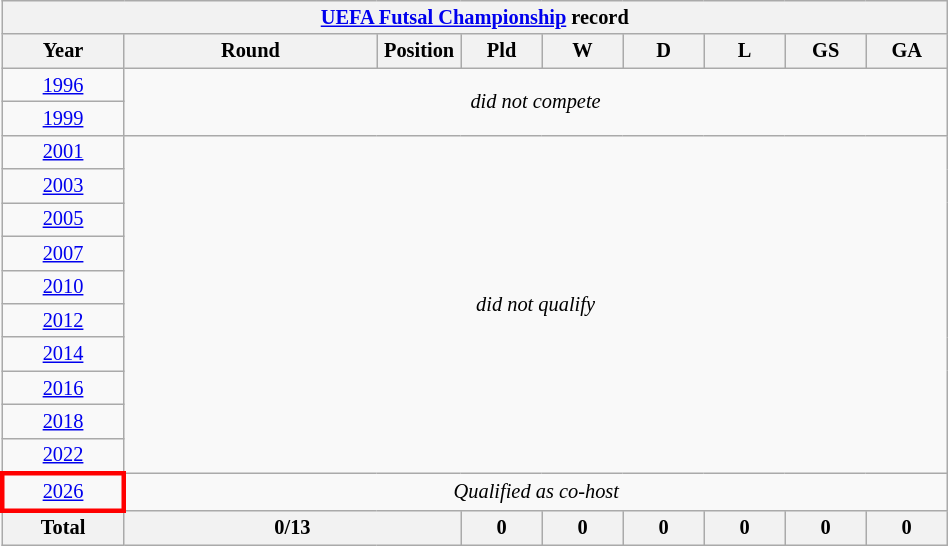<table class="wikitable" width=50% style="text-align: center;font-size:85%;">
<tr>
<th colspan=9><a href='#'>UEFA Futsal Championship</a> record</th>
</tr>
<tr>
<th width=12%>Year</th>
<th width=25%>Round</th>
<th width=6%>Position</th>
<th width=8%>Pld</th>
<th width=8%>W</th>
<th width=8%>D</th>
<th width=8%>L</th>
<th width=8%>GS</th>
<th width=8%>GA</th>
</tr>
<tr>
<td> <a href='#'>1996</a></td>
<td rowspan=2 colspan=8><em>did not compete</em></td>
</tr>
<tr>
<td> <a href='#'>1999</a></td>
</tr>
<tr>
<td> <a href='#'>2001</a></td>
<td rowspan=10 colspan=8><em>did not qualify</em></td>
</tr>
<tr>
<td> <a href='#'>2003</a></td>
</tr>
<tr>
<td> <a href='#'>2005</a></td>
</tr>
<tr>
<td> <a href='#'>2007</a></td>
</tr>
<tr>
<td> <a href='#'>2010</a></td>
</tr>
<tr>
<td> <a href='#'>2012</a></td>
</tr>
<tr>
<td> <a href='#'>2014</a></td>
</tr>
<tr>
<td> <a href='#'>2016</a></td>
</tr>
<tr>
<td> <a href='#'>2018</a></td>
</tr>
<tr>
<td> <a href='#'>2022</a></td>
</tr>
<tr>
<td style="border: 3px solid red"> <a href='#'>2026</a></td>
<td colspan=8><em>Qualified as co-host</em></td>
</tr>
<tr>
<th><strong>Total</strong></th>
<th colspan=2>0/13</th>
<th>0</th>
<th>0</th>
<th>0</th>
<th>0</th>
<th>0</th>
<th>0</th>
</tr>
</table>
